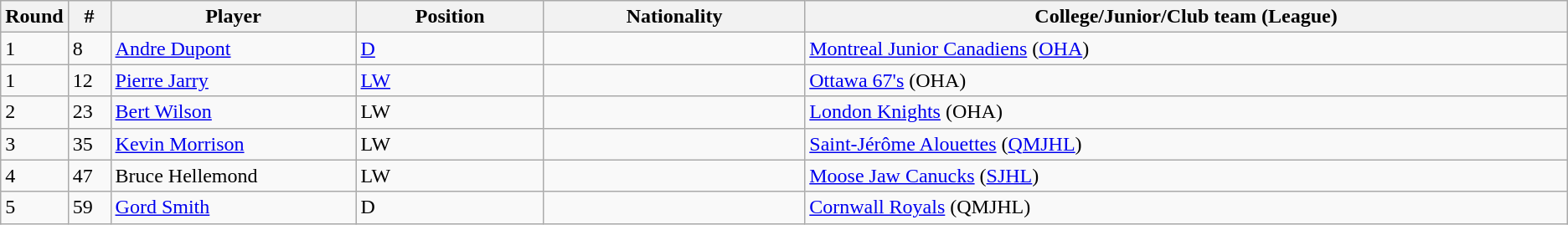<table class="wikitable">
<tr>
<th bgcolor="#DDDDFF" width="2.00%">Round</th>
<th bgcolor="#DDDDFF" width="2.75%">#</th>
<th bgcolor="#DDDDFF" width="16.0%">Player</th>
<th bgcolor="#DDDDFF" width="12.25%">Position</th>
<th bgcolor="#DDDDFF" width="17.0%">Nationality</th>
<th bgcolor="#DDDDFF" width="100.0%">College/Junior/Club team (League)</th>
</tr>
<tr>
<td>1</td>
<td>8</td>
<td><a href='#'>Andre Dupont</a></td>
<td><a href='#'>D</a></td>
<td></td>
<td><a href='#'>Montreal Junior Canadiens</a> (<a href='#'>OHA</a>)</td>
</tr>
<tr>
<td>1</td>
<td>12</td>
<td><a href='#'>Pierre Jarry</a></td>
<td><a href='#'>LW</a></td>
<td></td>
<td><a href='#'>Ottawa 67's</a> (OHA)</td>
</tr>
<tr>
<td>2</td>
<td>23</td>
<td><a href='#'>Bert Wilson</a></td>
<td>LW</td>
<td></td>
<td><a href='#'>London Knights</a> (OHA)</td>
</tr>
<tr>
<td>3</td>
<td>35</td>
<td><a href='#'>Kevin Morrison</a></td>
<td>LW</td>
<td></td>
<td><a href='#'>Saint-Jérôme Alouettes</a> (<a href='#'>QMJHL</a>)</td>
</tr>
<tr>
<td>4</td>
<td>47</td>
<td>Bruce Hellemond</td>
<td>LW</td>
<td></td>
<td><a href='#'>Moose Jaw Canucks</a> (<a href='#'>SJHL</a>)</td>
</tr>
<tr>
<td>5</td>
<td>59</td>
<td><a href='#'>Gord Smith</a></td>
<td>D</td>
<td></td>
<td><a href='#'>Cornwall Royals</a> (QMJHL)</td>
</tr>
</table>
